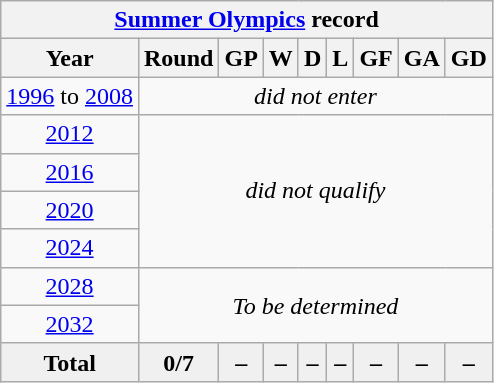<table class="wikitable" style="text-align: center;">
<tr>
<th colspan=9><a href='#'>Summer Olympics</a> record</th>
</tr>
<tr>
<th>Year</th>
<th>Round</th>
<th>GP</th>
<th>W</th>
<th>D</th>
<th>L</th>
<th>GF</th>
<th>GA</th>
<th>GD</th>
</tr>
<tr>
<td> <a href='#'>1996</a> to  <a href='#'>2008</a></td>
<td colspan=8><em>did not enter</em></td>
</tr>
<tr>
<td> <a href='#'>2012</a></td>
<td colspan=8 rowspan=4><em>did not qualify</em></td>
</tr>
<tr>
<td> <a href='#'>2016</a></td>
</tr>
<tr>
<td> <a href='#'>2020</a></td>
</tr>
<tr>
<td> <a href='#'>2024</a></td>
</tr>
<tr>
<td> <a href='#'>2028</a></td>
<td colspan=8 rowspan=2><em>To be determined</em></td>
</tr>
<tr>
<td> <a href='#'>2032</a></td>
</tr>
<tr style="background:#f0f0f0;font-weight:bold;">
<td>Total</td>
<td>0/7</td>
<td>–</td>
<td>–</td>
<td>–</td>
<td>–</td>
<td>–</td>
<td>–</td>
<td>–</td>
</tr>
</table>
